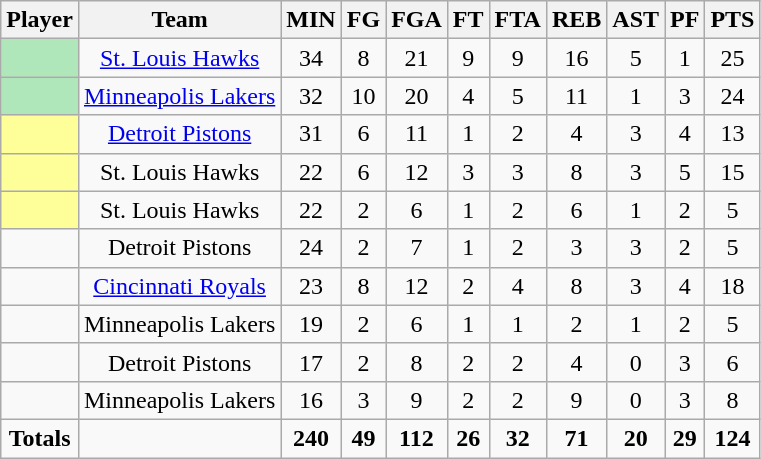<table class="wikitable sortable">
<tr>
<th>Player</th>
<th>Team</th>
<th>MIN</th>
<th>FG</th>
<th>FGA</th>
<th>FT</th>
<th>FTA</th>
<th>REB</th>
<th>AST</th>
<th>PF</th>
<th>PTS</th>
</tr>
<tr>
<td bgcolor="#AFE6BA"></td>
<td align=center><a href='#'>St. Louis Hawks</a></td>
<td align=center>34</td>
<td align=center>8</td>
<td align=center>21</td>
<td align=center>9</td>
<td align=center>9</td>
<td align=center>16</td>
<td align=center>5</td>
<td align=center>1</td>
<td align=center>25</td>
</tr>
<tr>
<td bgcolor="#AFE6BA"></td>
<td align=center><a href='#'>Minneapolis Lakers</a></td>
<td align=center>32</td>
<td align=center>10</td>
<td align=center>20</td>
<td align=center>4</td>
<td align=center>5</td>
<td align=center>11</td>
<td align=center>1</td>
<td align=center>3</td>
<td align=center>24</td>
</tr>
<tr>
<td bgcolor="#FFFF99"></td>
<td align=center><a href='#'>Detroit Pistons</a></td>
<td align=center>31</td>
<td align=center>6</td>
<td align=center>11</td>
<td align=center>1</td>
<td align=center>2</td>
<td align=center>4</td>
<td align=center>3</td>
<td align=center>4</td>
<td align=center>13</td>
</tr>
<tr>
<td bgcolor="#FFFF99"></td>
<td align=center>St. Louis Hawks</td>
<td align=center>22</td>
<td align=center>6</td>
<td align=center>12</td>
<td align=center>3</td>
<td align=center>3</td>
<td align=center>8</td>
<td align=center>3</td>
<td align=center>5</td>
<td align=center>15</td>
</tr>
<tr>
<td bgcolor="#FFFF99"></td>
<td align=center>St. Louis Hawks</td>
<td align=center>22</td>
<td align=center>2</td>
<td align=center>6</td>
<td align=center>1</td>
<td align=center>2</td>
<td align=center>6</td>
<td align=center>1</td>
<td align=center>2</td>
<td align=center>5</td>
</tr>
<tr>
<td></td>
<td align=center>Detroit Pistons</td>
<td align=center>24</td>
<td align=center>2</td>
<td align=center>7</td>
<td align=center>1</td>
<td align=center>2</td>
<td align=center>3</td>
<td align=center>3</td>
<td align=center>2</td>
<td align=center>5</td>
</tr>
<tr>
<td></td>
<td align=center><a href='#'>Cincinnati Royals</a></td>
<td align=center>23</td>
<td align=center>8</td>
<td align=center>12</td>
<td align=center>2</td>
<td align=center>4</td>
<td align=center>8</td>
<td align=center>3</td>
<td align=center>4</td>
<td align=center>18</td>
</tr>
<tr>
<td></td>
<td align=center>Minneapolis Lakers</td>
<td align=center>19</td>
<td align=center>2</td>
<td align=center>6</td>
<td align=center>1</td>
<td align=center>1</td>
<td align=center>2</td>
<td align=center>1</td>
<td align=center>2</td>
<td align=center>5</td>
</tr>
<tr>
<td></td>
<td align=center>Detroit Pistons</td>
<td align=center>17</td>
<td align=center>2</td>
<td align=center>8</td>
<td align=center>2</td>
<td align=center>2</td>
<td align=center>4</td>
<td align=center>0</td>
<td align=center>3</td>
<td align=center>6</td>
</tr>
<tr>
<td></td>
<td align=center>Minneapolis Lakers</td>
<td align=center>16</td>
<td align=center>3</td>
<td align=center>9</td>
<td align=center>2</td>
<td align=center>2</td>
<td align=center>9</td>
<td align=center>0</td>
<td align=center>3</td>
<td align=center>8</td>
</tr>
<tr class="sortbottom">
<td align=center><strong>Totals</strong></td>
<td align=center></td>
<td align=center><strong>240</strong></td>
<td align=center><strong>49</strong></td>
<td align=center><strong>112</strong></td>
<td align=center><strong>26</strong></td>
<td align=center><strong>32</strong></td>
<td align=center><strong>71</strong></td>
<td align=center><strong>20</strong></td>
<td align=center><strong>29</strong></td>
<td align=center><strong>124</strong></td>
</tr>
</table>
